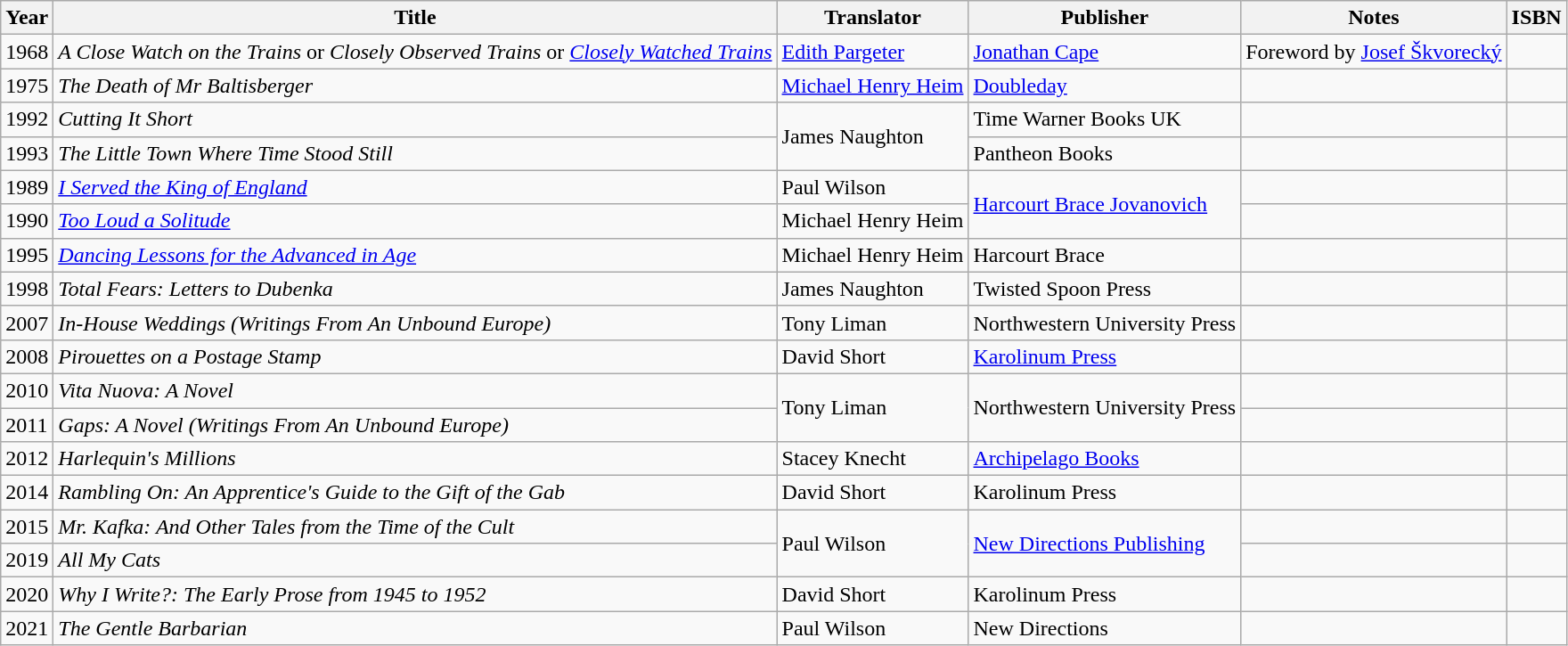<table class="wikitable sortable">
<tr>
<th>Year</th>
<th>Title</th>
<th>Translator</th>
<th>Publisher</th>
<th>Notes</th>
<th>ISBN</th>
</tr>
<tr>
<td>1968</td>
<td><em>A Close Watch on the Trains</em> or <em>Closely Observed Trains</em> or <em><a href='#'>Closely Watched Trains</a></em></td>
<td><a href='#'>Edith Pargeter</a></td>
<td><a href='#'>Jonathan Cape</a></td>
<td>Foreword by <a href='#'>Josef Škvorecký</a></td>
<td></td>
</tr>
<tr>
<td>1975</td>
<td><em>The Death of Mr Baltisberger</em></td>
<td><a href='#'>Michael Henry Heim</a></td>
<td><a href='#'>Doubleday</a></td>
<td></td>
<td></td>
</tr>
<tr>
<td>1992</td>
<td><em>Cutting It Short</em></td>
<td rowspan="2">James Naughton</td>
<td>Time Warner Books UK</td>
<td></td>
<td></td>
</tr>
<tr>
<td>1993</td>
<td><em>The Little Town Where Time Stood Still</em></td>
<td>Pantheon Books</td>
<td></td>
<td></td>
</tr>
<tr>
<td>1989</td>
<td><em><a href='#'>I Served the King of England</a></em></td>
<td>Paul Wilson</td>
<td rowspan="2"><a href='#'>Harcourt Brace Jovanovich</a></td>
<td></td>
<td></td>
</tr>
<tr>
<td>1990</td>
<td><em><a href='#'>Too Loud a Solitude</a></em></td>
<td>Michael Henry Heim</td>
<td></td>
<td></td>
</tr>
<tr>
<td>1995</td>
<td><em><a href='#'>Dancing Lessons for the Advanced in Age</a></em></td>
<td>Michael Henry Heim</td>
<td>Harcourt Brace</td>
<td></td>
<td></td>
</tr>
<tr>
<td>1998</td>
<td><em>Total Fears: Letters to Dubenka</em></td>
<td>James Naughton</td>
<td>Twisted Spoon Press</td>
<td></td>
<td></td>
</tr>
<tr>
<td>2007</td>
<td><em>In-House Weddings (Writings From An Unbound Europe)</em></td>
<td>Tony Liman</td>
<td>Northwestern University Press</td>
<td></td>
<td></td>
</tr>
<tr>
<td>2008</td>
<td><em>Pirouettes on a Postage Stamp</em></td>
<td>David Short</td>
<td><a href='#'>Karolinum Press</a></td>
<td></td>
<td></td>
</tr>
<tr>
<td>2010</td>
<td><em>Vita Nuova: A Novel</em></td>
<td rowspan="2">Tony Liman</td>
<td rowspan="2">Northwestern University Press</td>
<td></td>
<td></td>
</tr>
<tr>
<td>2011</td>
<td><em>Gaps: A Novel (Writings From An Unbound Europe)</em></td>
<td></td>
<td></td>
</tr>
<tr>
<td>2012</td>
<td><em>Harlequin's Millions</em></td>
<td>Stacey Knecht</td>
<td><a href='#'>Archipelago Books</a></td>
<td></td>
<td></td>
</tr>
<tr>
<td>2014</td>
<td><em>Rambling On: An Apprentice's Guide to the Gift of the Gab</em></td>
<td>David Short</td>
<td>Karolinum Press</td>
<td></td>
<td></td>
</tr>
<tr>
<td>2015</td>
<td><em>Mr. Kafka: And Other Tales from the Time of the Cult</em></td>
<td rowspan="2">Paul Wilson</td>
<td rowspan="2"><a href='#'>New Directions Publishing</a></td>
<td></td>
<td></td>
</tr>
<tr>
<td>2019</td>
<td><em>All My Cats</em></td>
<td></td>
<td></td>
</tr>
<tr>
<td>2020</td>
<td><em>Why I Write?: The Early Prose from 1945 to 1952</em></td>
<td>David Short</td>
<td>Karolinum Press</td>
<td></td>
<td></td>
</tr>
<tr>
<td>2021</td>
<td><em>The Gentle Barbarian</em></td>
<td>Paul Wilson</td>
<td>New Directions</td>
<td></td>
<td></td>
</tr>
</table>
